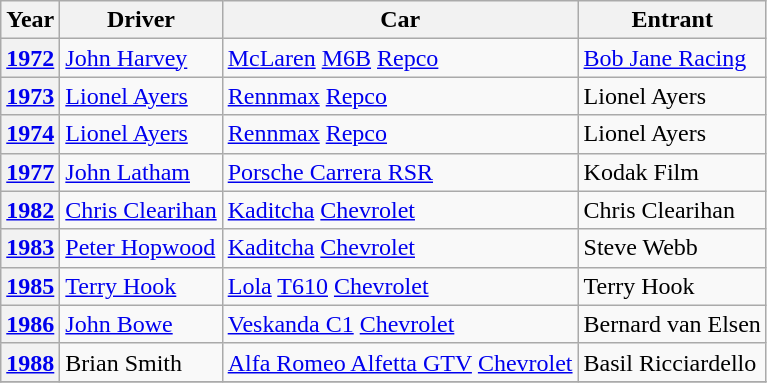<table class="wikitable">
<tr style="font-weight:bold">
<th>Year</th>
<th>Driver</th>
<th>Car</th>
<th>Entrant</th>
</tr>
<tr>
<th><a href='#'>1972</a></th>
<td> <a href='#'>John Harvey</a></td>
<td><a href='#'>McLaren</a> <a href='#'>M6B</a> <a href='#'>Repco</a></td>
<td><a href='#'>Bob Jane Racing</a></td>
</tr>
<tr>
<th><a href='#'>1973</a></th>
<td> <a href='#'>Lionel Ayers</a></td>
<td><a href='#'>Rennmax</a> <a href='#'>Repco</a></td>
<td>Lionel Ayers</td>
</tr>
<tr>
<th><a href='#'>1974</a></th>
<td> <a href='#'>Lionel Ayers</a></td>
<td><a href='#'>Rennmax</a> <a href='#'>Repco</a></td>
<td>Lionel Ayers</td>
</tr>
<tr>
<th><a href='#'>1977</a></th>
<td> <a href='#'>John Latham</a></td>
<td><a href='#'>Porsche Carrera RSR</a></td>
<td>Kodak Film</td>
</tr>
<tr>
<th><a href='#'>1982</a></th>
<td> <a href='#'>Chris Clearihan</a></td>
<td><a href='#'>Kaditcha</a> <a href='#'>Chevrolet</a></td>
<td>Chris Clearihan</td>
</tr>
<tr>
<th><a href='#'>1983</a></th>
<td> <a href='#'>Peter Hopwood</a></td>
<td><a href='#'>Kaditcha</a> <a href='#'>Chevrolet</a></td>
<td>Steve Webb</td>
</tr>
<tr>
<th><a href='#'>1985</a></th>
<td> <a href='#'>Terry Hook</a></td>
<td><a href='#'>Lola</a> <a href='#'>T610</a> <a href='#'>Chevrolet</a></td>
<td>Terry Hook</td>
</tr>
<tr>
<th><a href='#'>1986</a></th>
<td> <a href='#'>John Bowe</a></td>
<td><a href='#'>Veskanda C1</a> <a href='#'>Chevrolet</a></td>
<td>Bernard van Elsen</td>
</tr>
<tr>
<th><a href='#'>1988</a></th>
<td> Brian Smith</td>
<td><a href='#'>Alfa Romeo Alfetta GTV</a> <a href='#'>Chevrolet</a></td>
<td>Basil Ricciardello</td>
</tr>
<tr>
</tr>
</table>
